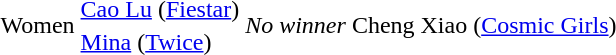<table>
<tr>
<td rowspan=2>Women</td>
<td><a href='#'>Cao Lu</a> (<a href='#'>Fiestar</a>)</td>
<td rowspan=2><em>No winner</em></td>
<td rowspan=2>Cheng Xiao (<a href='#'>Cosmic Girls</a>)</td>
</tr>
<tr>
<td><a href='#'>Mina</a> (<a href='#'>Twice</a>)</td>
</tr>
</table>
